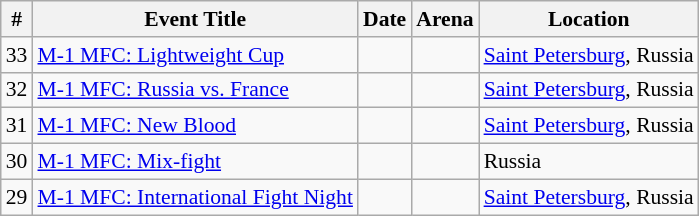<table class="sortable wikitable succession-box" style="font-size:90%;">
<tr>
<th scope="col">#</th>
<th scope="col">Event Title</th>
<th scope="col">Date</th>
<th scope="col">Arena</th>
<th scope="col">Location</th>
</tr>
<tr>
<td align=center>33</td>
<td><a href='#'>M-1 MFC: Lightweight Cup</a></td>
<td></td>
<td></td>
<td><a href='#'>Saint Petersburg</a>, Russia</td>
</tr>
<tr>
<td align=center>32</td>
<td><a href='#'>M-1 MFC: Russia vs. France</a></td>
<td></td>
<td></td>
<td><a href='#'>Saint Petersburg</a>, Russia</td>
</tr>
<tr>
<td align=center>31</td>
<td><a href='#'>M-1 MFC: New Blood</a></td>
<td></td>
<td></td>
<td><a href='#'>Saint Petersburg</a>, Russia</td>
</tr>
<tr>
<td align=center>30</td>
<td><a href='#'>M-1 MFC: Mix-fight</a></td>
<td></td>
<td></td>
<td>Russia</td>
</tr>
<tr>
<td align=center>29</td>
<td><a href='#'>M-1 MFC: International Fight Night</a></td>
<td></td>
<td></td>
<td><a href='#'>Saint Petersburg</a>, Russia</td>
</tr>
</table>
